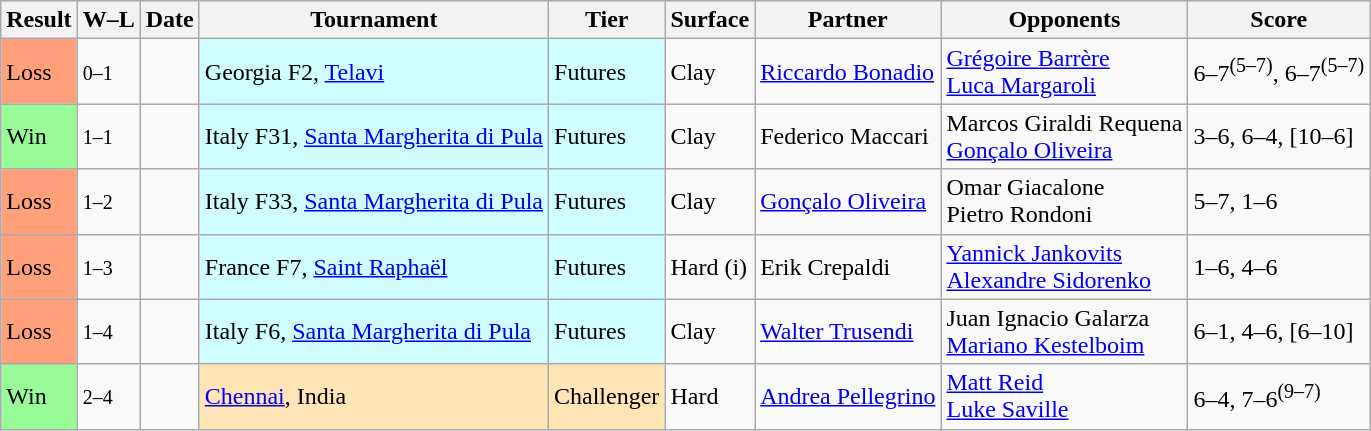<table class="sortable wikitable">
<tr>
<th>Result</th>
<th class="unsortable">W–L</th>
<th>Date</th>
<th>Tournament</th>
<th>Tier</th>
<th>Surface</th>
<th>Partner</th>
<th>Opponents</th>
<th class="unsortable">Score</th>
</tr>
<tr>
<td bgcolor=FFA07A>Loss</td>
<td><small>0–1</small></td>
<td></td>
<td style="background:#cffcff;">Georgia F2, <a href='#'>Telavi</a></td>
<td style="background:#cffcff;">Futures</td>
<td>Clay</td>
<td> <a href='#'>Riccardo Bonadio</a></td>
<td> <a href='#'>Grégoire Barrère</a><br> <a href='#'>Luca Margaroli</a></td>
<td>6–7<sup>(5–7)</sup>, 6–7<sup>(5–7)</sup></td>
</tr>
<tr>
<td bgcolor=98FB98>Win</td>
<td><small>1–1</small></td>
<td></td>
<td style="background:#cffcff;">Italy F31, <a href='#'>Santa Margherita di Pula</a></td>
<td style="background:#cffcff;">Futures</td>
<td>Clay</td>
<td> Federico Maccari</td>
<td> Marcos Giraldi Requena<br> <a href='#'>Gonçalo Oliveira</a></td>
<td>3–6, 6–4, [10–6]</td>
</tr>
<tr>
<td bgcolor=FFA07A>Loss</td>
<td><small>1–2</small></td>
<td></td>
<td style="background:#cffcff;">Italy F33, <a href='#'>Santa Margherita di Pula</a></td>
<td style="background:#cffcff;">Futures</td>
<td>Clay</td>
<td> <a href='#'>Gonçalo Oliveira</a></td>
<td> Omar Giacalone<br> Pietro Rondoni</td>
<td>5–7, 1–6</td>
</tr>
<tr>
<td bgcolor=FFA07A>Loss</td>
<td><small>1–3</small></td>
<td></td>
<td style="background:#cffcff;">France F7, <a href='#'>Saint Raphaël</a></td>
<td style="background:#cffcff;">Futures</td>
<td>Hard (i)</td>
<td> Erik Crepaldi</td>
<td> <a href='#'>Yannick Jankovits</a><br> <a href='#'>Alexandre Sidorenko</a></td>
<td>1–6, 4–6</td>
</tr>
<tr>
<td bgcolor=FFA07A>Loss</td>
<td><small>1–4</small></td>
<td></td>
<td style="background:#cffcff;">Italy F6, <a href='#'>Santa Margherita di Pula</a></td>
<td style="background:#cffcff;">Futures</td>
<td>Clay</td>
<td> <a href='#'>Walter Trusendi</a></td>
<td> Juan Ignacio Galarza<br> <a href='#'>Mariano Kestelboim</a></td>
<td>6–1, 4–6, [6–10]</td>
</tr>
<tr>
<td bgcolor=98FB98>Win</td>
<td><small>2–4</small></td>
<td><a href='#'></a></td>
<td style="background:moccasin;"><a href='#'>Chennai</a>, India</td>
<td style="background:moccasin;">Challenger</td>
<td>Hard</td>
<td> <a href='#'>Andrea Pellegrino</a></td>
<td> <a href='#'>Matt Reid</a><br> <a href='#'>Luke Saville</a></td>
<td>6–4, 7–6<sup>(9–7)</sup></td>
</tr>
</table>
